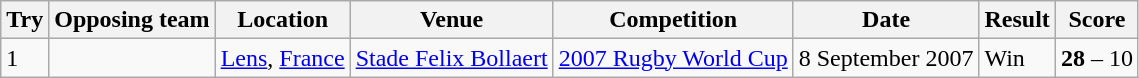<table class="wikitable" style="font-size:100%">
<tr>
<th>Try</th>
<th>Opposing team</th>
<th>Location</th>
<th>Venue</th>
<th>Competition</th>
<th>Date</th>
<th>Result</th>
<th>Score</th>
</tr>
<tr>
<td>1</td>
<td></td>
<td><a href='#'>Lens</a>, <a href='#'>France</a></td>
<td><a href='#'>Stade Felix Bollaert</a></td>
<td><a href='#'>2007 Rugby World Cup</a></td>
<td>8 September 2007</td>
<td>Win</td>
<td><strong>28</strong> – 10</td>
</tr>
</table>
